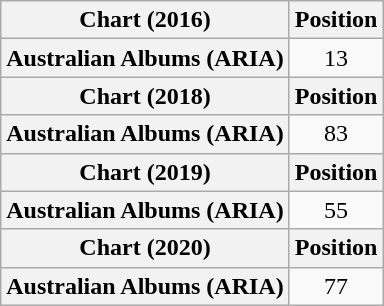<table class="wikitable plainrowheaders" style="text-align:center">
<tr>
<th scope="col">Chart (2016)</th>
<th scope="col">Position</th>
</tr>
<tr>
<th scope="row">Australian Albums (ARIA)</th>
<td>13</td>
</tr>
<tr>
<th scope="col">Chart (2018)</th>
<th scope="col">Position</th>
</tr>
<tr>
<th scope="row">Australian Albums (ARIA)</th>
<td>83</td>
</tr>
<tr>
<th scope="col">Chart (2019)</th>
<th scope="col">Position</th>
</tr>
<tr>
<th scope="row">Australian Albums (ARIA)</th>
<td>55</td>
</tr>
<tr>
<th scope="col">Chart (2020)</th>
<th scope="col">Position</th>
</tr>
<tr>
<th scope="row">Australian Albums (ARIA)</th>
<td>77</td>
</tr>
</table>
